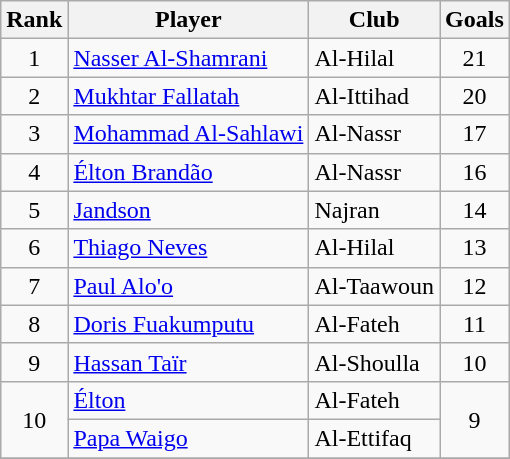<table class="wikitable" style="text-align:center">
<tr>
<th>Rank</th>
<th>Player</th>
<th>Club</th>
<th>Goals</th>
</tr>
<tr>
<td>1</td>
<td align="left"> <a href='#'>Nasser Al-Shamrani</a></td>
<td align="left">Al-Hilal</td>
<td>21</td>
</tr>
<tr>
<td>2</td>
<td align="left"> <a href='#'>Mukhtar Fallatah</a></td>
<td align="left">Al-Ittihad</td>
<td>20</td>
</tr>
<tr>
<td>3</td>
<td align="left"> <a href='#'>Mohammad Al-Sahlawi</a></td>
<td align="left">Al-Nassr</td>
<td>17</td>
</tr>
<tr>
<td>4</td>
<td align="left"> <a href='#'>Élton Brandão</a></td>
<td align="left">Al-Nassr</td>
<td>16</td>
</tr>
<tr>
<td>5</td>
<td align="left"> <a href='#'>Jandson</a></td>
<td align="left">Najran</td>
<td>14</td>
</tr>
<tr>
<td>6</td>
<td align="left"> <a href='#'>Thiago Neves</a></td>
<td align="left">Al-Hilal</td>
<td>13</td>
</tr>
<tr>
<td>7</td>
<td align="left"> <a href='#'>Paul Alo'o</a></td>
<td align="left">Al-Taawoun</td>
<td>12</td>
</tr>
<tr>
<td>8</td>
<td align="left"> <a href='#'>Doris Fuakumputu</a></td>
<td align="left">Al-Fateh</td>
<td>11</td>
</tr>
<tr>
<td>9</td>
<td align="left"> <a href='#'>Hassan Taïr</a></td>
<td align="left">Al-Shoulla</td>
<td>10</td>
</tr>
<tr>
<td rowspan=2>10</td>
<td align="left"> <a href='#'>Élton</a></td>
<td align="left">Al-Fateh</td>
<td rowspan=2>9</td>
</tr>
<tr>
<td align="left"> <a href='#'>Papa Waigo</a></td>
<td align="left">Al-Ettifaq</td>
</tr>
<tr>
</tr>
</table>
